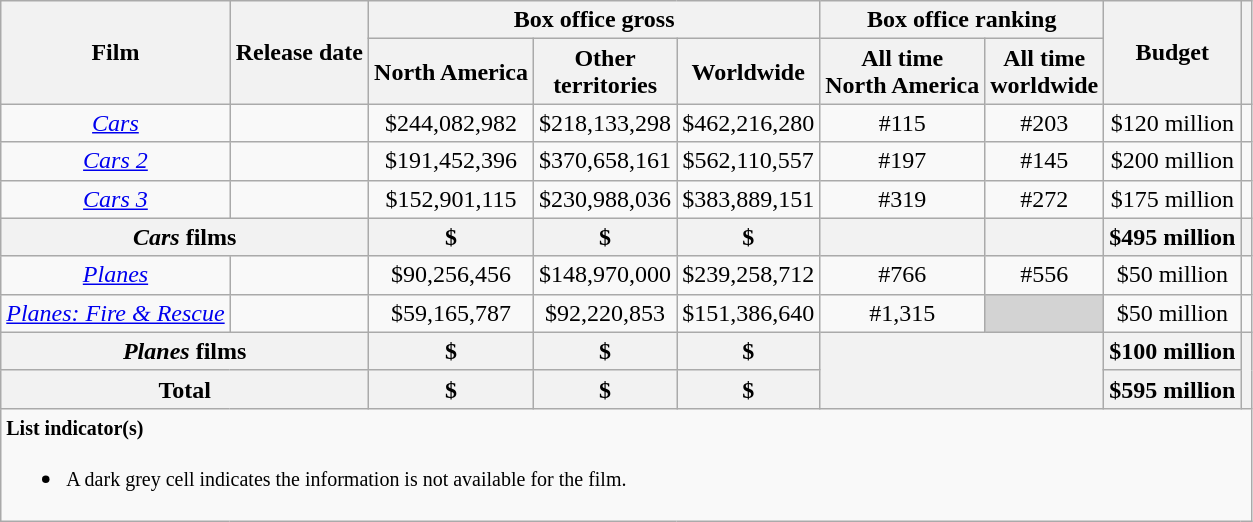<table class="wikitable" style="text-align:center;">
<tr>
<th rowspan="2">Film</th>
<th rowspan="2">Release date</th>
<th colspan="3">Box office gross</th>
<th colspan="2">Box office ranking</th>
<th rowspan="2">Budget</th>
<th rowspan="2"></th>
</tr>
<tr>
<th>North America</th>
<th>Other<br>territories</th>
<th>Worldwide</th>
<th>All time<br>North America</th>
<th>All time<br>worldwide</th>
</tr>
<tr>
<td><em><a href='#'>Cars</a></em></td>
<td></td>
<td>$244,082,982</td>
<td>$218,133,298</td>
<td>$462,216,280</td>
<td>#115</td>
<td>#203</td>
<td>$120 million</td>
<td></td>
</tr>
<tr>
<td><em><a href='#'>Cars 2</a></em></td>
<td></td>
<td>$191,452,396</td>
<td>$370,658,161</td>
<td>$562,110,557</td>
<td>#197</td>
<td>#145</td>
<td>$200 million</td>
<td></td>
</tr>
<tr>
<td><em><a href='#'>Cars 3</a></em></td>
<td></td>
<td>$152,901,115</td>
<td>$230,988,036</td>
<td>$383,889,151</td>
<td>#319</td>
<td>#272</td>
<td>$175 million</td>
<td></td>
</tr>
<tr>
<th colspan="2"><em>Cars</em> films</th>
<th>$</th>
<th>$</th>
<th>$</th>
<th></th>
<th></th>
<th>$495 million</th>
<th></th>
</tr>
<tr>
<td><em><a href='#'>Planes</a></em></td>
<td></td>
<td>$90,256,456</td>
<td>$148,970,000</td>
<td>$239,258,712</td>
<td>#766</td>
<td>#556</td>
<td>$50 million</td>
<td></td>
</tr>
<tr>
<td><em><a href='#'>Planes: Fire & Rescue</a></em></td>
<td></td>
<td>$59,165,787</td>
<td>$92,220,853</td>
<td>$151,386,640</td>
<td>#1,315</td>
<td style="background:#d3d3d3;"></td>
<td>$50 million</td>
<td></td>
</tr>
<tr>
<th colspan="2"><em>Planes</em> films</th>
<th>$</th>
<th>$</th>
<th>$</th>
<th colspan="2" rowspan="2"></th>
<th>$100 million</th>
<th colspan="1" rowspan="2"></th>
</tr>
<tr>
<th colspan="2">Total</th>
<th>$</th>
<th>$</th>
<th>$</th>
<th>$595 million</th>
</tr>
<tr>
<td colspan="9" style="text-align:left;"><small><strong>List indicator(s)</strong></small><br><ul><li><small>A dark grey cell indicates the information is not available for the film.</small></li></ul></td>
</tr>
</table>
